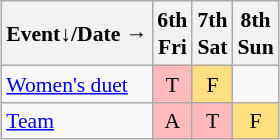<table class="wikitable" style="margin:0.5em auto; font-size:90%; line-height:1.25em; text-align:center;">
<tr>
<th>Event↓/Date →</th>
<th>6th<br>Fri</th>
<th>7th<br>Sat</th>
<th>8th<br>Sun</th>
</tr>
<tr>
<td align="left"><a href='#'>Women's duet</a></td>
<td bgcolor="#FFBBBB">T</td>
<td bgcolor="#FFDF80">F</td>
<td></td>
</tr>
<tr>
<td align="left"><a href='#'>Team</a></td>
<td bgcolor="#FFBBBB">A</td>
<td bgcolor="#FFBBBB">T</td>
<td bgcolor="#FFDF80">F</td>
</tr>
</table>
